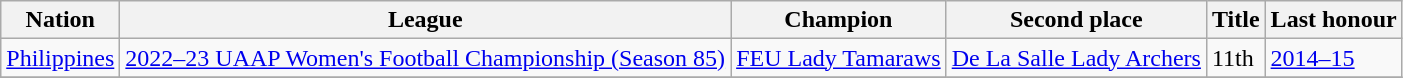<table class="wikitable sortable">
<tr>
<th>Nation</th>
<th>League</th>
<th>Champion</th>
<th>Second place</th>
<th data-sort-type="number">Title</th>
<th>Last honour</th>
</tr>
<tr>
<td> <a href='#'>Philippines</a></td>
<td><a href='#'>2022–23 UAAP Women's Football Championship (Season 85)</a></td>
<td><a href='#'>FEU Lady Tamaraws</a></td>
<td><a href='#'>De La Salle Lady Archers</a></td>
<td>11th</td>
<td><a href='#'>2014–15</a></td>
</tr>
<tr>
</tr>
</table>
